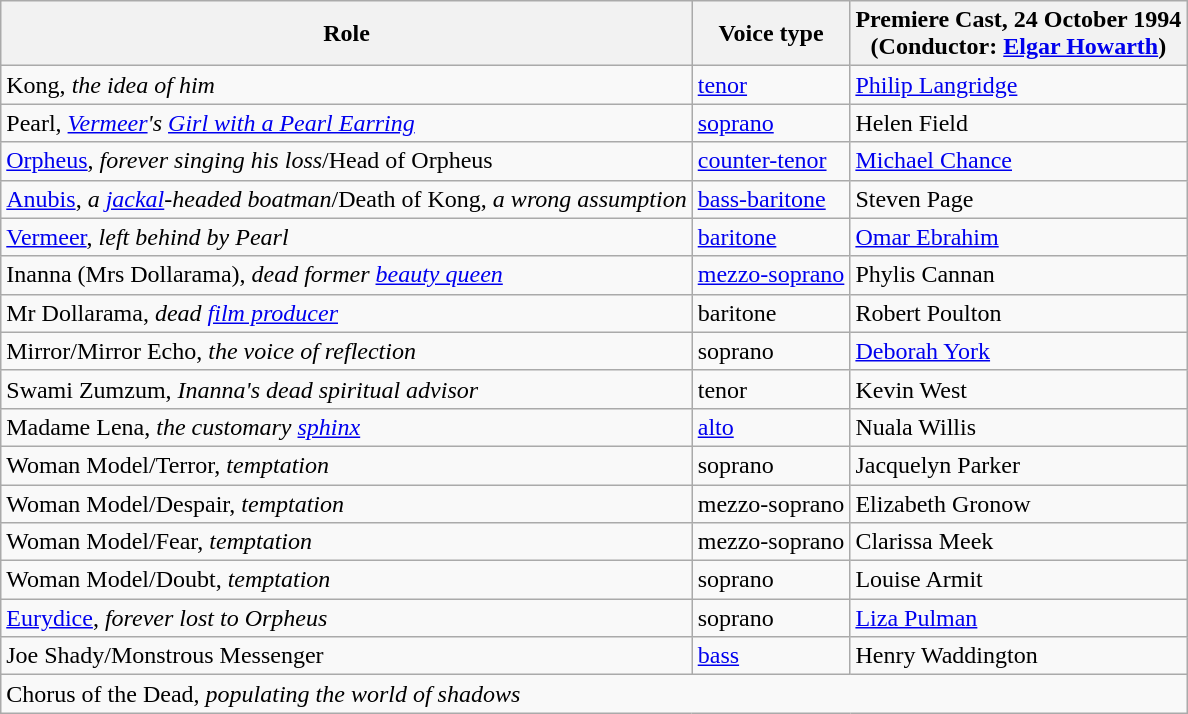<table class="wikitable">
<tr>
<th>Role</th>
<th>Voice type</th>
<th>Premiere Cast, 24 October 1994<br>(Conductor: <a href='#'>Elgar Howarth</a>)</th>
</tr>
<tr>
<td>Kong, <em>the idea of him</em></td>
<td><a href='#'>tenor</a></td>
<td><a href='#'>Philip Langridge</a></td>
</tr>
<tr>
<td>Pearl, <em><a href='#'>Vermeer</a>'s <a href='#'>Girl with a Pearl Earring</a></em></td>
<td><a href='#'>soprano</a></td>
<td>Helen Field</td>
</tr>
<tr>
<td><a href='#'>Orpheus</a>, <em>forever singing his loss</em>/Head of Orpheus</td>
<td><a href='#'>counter-tenor</a></td>
<td><a href='#'>Michael Chance</a></td>
</tr>
<tr>
<td><a href='#'>Anubis</a>, <em>a <a href='#'>jackal</a>-headed boatman</em>/Death of Kong, <em>a wrong assumption</em></td>
<td><a href='#'>bass-baritone</a></td>
<td>Steven Page</td>
</tr>
<tr>
<td><a href='#'>Vermeer</a>, <em>left behind by Pearl</em></td>
<td><a href='#'>baritone</a></td>
<td><a href='#'>Omar Ebrahim</a></td>
</tr>
<tr>
<td>Inanna (Mrs Dollarama), <em>dead former <a href='#'>beauty queen</a></em></td>
<td><a href='#'>mezzo-soprano</a></td>
<td>Phylis Cannan</td>
</tr>
<tr>
<td>Mr Dollarama, <em>dead <a href='#'>film producer</a></em></td>
<td>baritone</td>
<td>Robert Poulton</td>
</tr>
<tr>
<td>Mirror/Mirror Echo, <em>the voice of reflection</em></td>
<td>soprano</td>
<td><a href='#'>Deborah York</a></td>
</tr>
<tr>
<td>Swami Zumzum, <em>Inanna's dead spiritual advisor</em></td>
<td>tenor</td>
<td>Kevin West</td>
</tr>
<tr>
<td>Madame Lena, <em>the customary <a href='#'>sphinx</a></em></td>
<td><a href='#'>alto</a></td>
<td>Nuala Willis</td>
</tr>
<tr>
<td>Woman Model/Terror, <em>temptation</em></td>
<td>soprano</td>
<td>Jacquelyn Parker</td>
</tr>
<tr>
<td>Woman Model/Despair, <em>temptation</em></td>
<td>mezzo-soprano</td>
<td>Elizabeth Gronow</td>
</tr>
<tr>
<td>Woman Model/Fear, <em>temptation</em></td>
<td>mezzo-soprano</td>
<td>Clarissa Meek</td>
</tr>
<tr>
<td>Woman Model/Doubt, <em>temptation</em></td>
<td>soprano</td>
<td>Louise Armit</td>
</tr>
<tr>
<td><a href='#'>Eurydice</a>, <em>forever lost to Orpheus</em></td>
<td>soprano</td>
<td><a href='#'>Liza Pulman</a></td>
</tr>
<tr>
<td>Joe Shady/Monstrous Messenger</td>
<td><a href='#'>bass</a></td>
<td>Henry Waddington</td>
</tr>
<tr>
<td colspan="3">Chorus of the Dead, <em>populating the world of shadows</em></td>
</tr>
</table>
